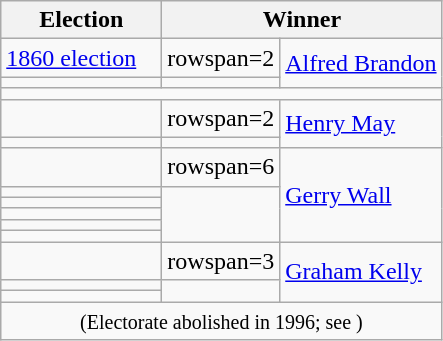<table class=wikitable>
<tr>
<th width=100>Election</th>
<th width=175 colspan=2>Winner</th>
</tr>
<tr>
<td><a href='#'>1860 election</a></td>
<td>rowspan=2 </td>
<td rowspan=2><a href='#'>Alfred Brandon</a></td>
</tr>
<tr>
<td></td>
</tr>
<tr>
<td colspan=3 align=center></td>
</tr>
<tr>
<td></td>
<td>rowspan=2 </td>
<td rowspan=2><a href='#'>Henry May</a></td>
</tr>
<tr>
<td></td>
</tr>
<tr>
<td></td>
<td>rowspan=6 </td>
<td rowspan=6><a href='#'>Gerry Wall</a></td>
</tr>
<tr>
<td></td>
</tr>
<tr>
<td></td>
</tr>
<tr>
<td></td>
</tr>
<tr>
<td></td>
</tr>
<tr>
<td></td>
</tr>
<tr>
<td></td>
<td>rowspan=3 </td>
<td rowspan=3><a href='#'>Graham Kelly</a></td>
</tr>
<tr>
<td></td>
</tr>
<tr>
<td></td>
</tr>
<tr>
<td colspan=3 align=center><small>(Electorate abolished in 1996; see )</small></td>
</tr>
</table>
